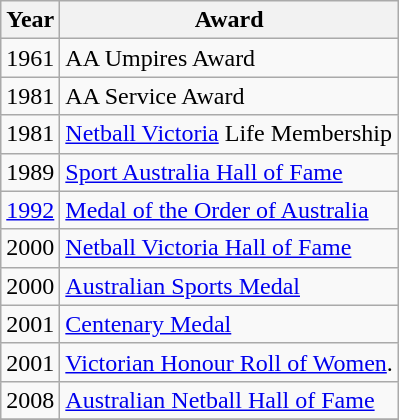<table class="wikitable collapsible">
<tr>
<th>Year</th>
<th>Award</th>
</tr>
<tr>
<td>1961</td>
<td>AA Umpires Award</td>
</tr>
<tr>
<td>1981</td>
<td>AA Service Award</td>
</tr>
<tr>
<td>1981</td>
<td><a href='#'>Netball Victoria</a> Life Membership </td>
</tr>
<tr>
<td>1989</td>
<td><a href='#'>Sport Australia Hall of Fame</a></td>
</tr>
<tr>
<td><a href='#'>1992</a></td>
<td><a href='#'>Medal of the Order of Australia</a></td>
</tr>
<tr>
<td>2000</td>
<td><a href='#'>Netball Victoria Hall of Fame</a></td>
</tr>
<tr>
<td>2000</td>
<td><a href='#'>Australian Sports Medal</a></td>
</tr>
<tr>
<td>2001</td>
<td><a href='#'>Centenary Medal</a></td>
</tr>
<tr>
<td>2001</td>
<td><a href='#'>Victorian Honour Roll of Women</a>.</td>
</tr>
<tr>
<td>2008</td>
<td><a href='#'>Australian Netball Hall of Fame</a></td>
</tr>
<tr>
</tr>
</table>
